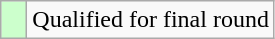<table class="wikitable">
<tr>
<td style="width:10px; background:#cfc"></td>
<td>Qualified for final round</td>
</tr>
</table>
